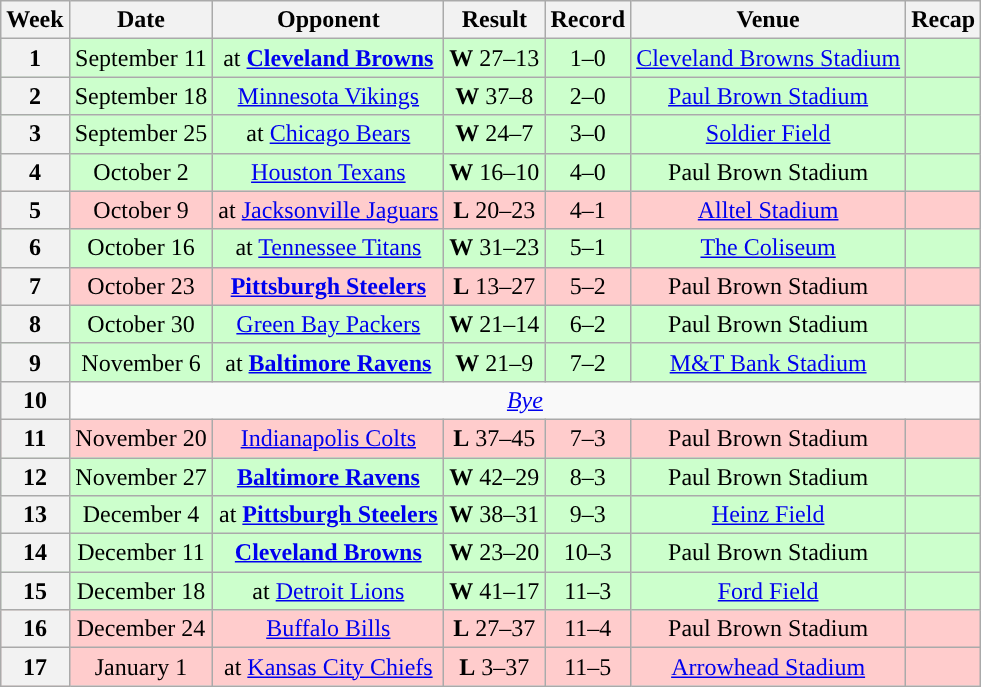<table class="wikitable" style="text-align:center">
<tr>
<th>Week</th>
<th>Date</th>
<th>Opponent</th>
<th>Result</th>
<th>Record</th>
<th>Venue</th>
<th>Recap</th>
</tr>
<tr style="background:#cfc">
<th>1</th>
<td>September 11</td>
<td>at <strong><a href='#'>Cleveland Browns</a></strong></td>
<td><strong>W</strong> 27–13</td>
<td>1–0</td>
<td><a href='#'>Cleveland Browns Stadium</a></td>
<td></td>
</tr>
<tr style="background:#cfc">
<th>2</th>
<td>September 18</td>
<td><a href='#'>Minnesota Vikings</a></td>
<td><strong>W</strong> 37–8</td>
<td>2–0</td>
<td><a href='#'>Paul Brown Stadium</a></td>
<td></td>
</tr>
<tr style="background:#cfc">
<th>3</th>
<td>September 25</td>
<td>at  <a href='#'>Chicago Bears</a></td>
<td><strong>W</strong> 24–7</td>
<td>3–0</td>
<td><a href='#'>Soldier Field</a></td>
<td></td>
</tr>
<tr style="background:#cfc">
<th>4</th>
<td>October 2</td>
<td><a href='#'>Houston Texans</a></td>
<td><strong>W</strong> 16–10</td>
<td>4–0</td>
<td>Paul Brown Stadium</td>
<td></td>
</tr>
<tr style="background:#fcc">
<th>5</th>
<td>October 9</td>
<td>at <a href='#'>Jacksonville Jaguars</a></td>
<td><strong>L</strong>  20–23</td>
<td>4–1</td>
<td><a href='#'>Alltel Stadium</a></td>
<td></td>
</tr>
<tr style="background:#cfc">
<th>6</th>
<td>October 16</td>
<td>at <a href='#'>Tennessee Titans</a></td>
<td><strong>W</strong>  31–23</td>
<td>5–1</td>
<td><a href='#'>The Coliseum</a></td>
<td></td>
</tr>
<tr style="background:#fcc">
<th>7</th>
<td>October 23</td>
<td><strong><a href='#'>Pittsburgh Steelers</a></strong></td>
<td><strong>L</strong>  13–27</td>
<td>5–2</td>
<td>Paul Brown Stadium</td>
<td></td>
</tr>
<tr style="background:#cfc">
<th>8</th>
<td>October 30</td>
<td><a href='#'>Green Bay Packers</a></td>
<td><strong>W</strong>  21–14</td>
<td>6–2</td>
<td>Paul Brown Stadium</td>
<td></td>
</tr>
<tr style="background:#cfc">
<th>9</th>
<td>November 6</td>
<td>at <strong><a href='#'>Baltimore Ravens</a></strong></td>
<td><strong>W</strong>  21–9</td>
<td>7–2</td>
<td><a href='#'>M&T Bank Stadium</a></td>
<td></td>
</tr>
<tr style="background:#">
<th>10</th>
<td colspan=8><em><a href='#'>Bye</a></em></td>
</tr>
<tr style="background:#fcc">
<th>11</th>
<td>November 20</td>
<td><a href='#'>Indianapolis Colts</a></td>
<td><strong>L</strong>  37–45</td>
<td>7–3</td>
<td>Paul Brown Stadium</td>
<td></td>
</tr>
<tr style="background:#cfc">
<th>12</th>
<td>November 27</td>
<td><strong><a href='#'>Baltimore Ravens</a></strong></td>
<td><strong>W</strong> 42–29</td>
<td>8–3</td>
<td>Paul Brown Stadium</td>
<td></td>
</tr>
<tr style="background:#cfc">
<th>13</th>
<td>December 4</td>
<td>at <strong><a href='#'>Pittsburgh Steelers</a></strong></td>
<td><strong>W</strong> 38–31</td>
<td>9–3</td>
<td><a href='#'>Heinz Field</a></td>
<td></td>
</tr>
<tr style="background:#cfc">
<th>14</th>
<td>December 11</td>
<td><strong><a href='#'>Cleveland Browns</a></strong></td>
<td><strong>W</strong> 23–20</td>
<td>10–3</td>
<td>Paul Brown Stadium</td>
<td></td>
</tr>
<tr style="background:#cfc">
<th>15</th>
<td>December 18</td>
<td>at <a href='#'>Detroit Lions</a></td>
<td><strong>W</strong>  41–17</td>
<td>11–3</td>
<td><a href='#'>Ford Field</a></td>
<td></td>
</tr>
<tr style="background:#fcc">
<th>16</th>
<td>December 24</td>
<td><a href='#'>Buffalo Bills</a></td>
<td><strong>L</strong>  27–37</td>
<td>11–4</td>
<td>Paul Brown Stadium</td>
<td></td>
</tr>
<tr style="background:#fcc">
<th>17</th>
<td>January 1</td>
<td>at <a href='#'>Kansas City Chiefs</a></td>
<td><strong>L</strong> 3–37</td>
<td>11–5</td>
<td><a href='#'>Arrowhead Stadium</a></td>
<td></td>
</tr>
</table>
